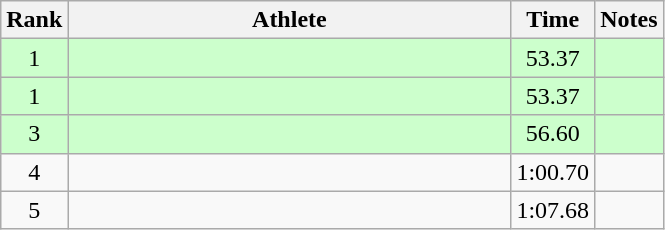<table class="wikitable" style="text-align:center">
<tr>
<th>Rank</th>
<th Style="width:18em">Athlete</th>
<th>Time</th>
<th>Notes</th>
</tr>
<tr style="background:#cfc">
<td>1</td>
<td style="text-align:left"></td>
<td>53.37</td>
<td></td>
</tr>
<tr style="background:#cfc">
<td>1</td>
<td style="text-align:left"></td>
<td>53.37</td>
<td></td>
</tr>
<tr style="background:#cfc">
<td>3</td>
<td style="text-align:left"></td>
<td>56.60</td>
<td></td>
</tr>
<tr>
<td>4</td>
<td style="text-align:left"></td>
<td>1:00.70</td>
<td></td>
</tr>
<tr>
<td>5</td>
<td style="text-align:left"></td>
<td>1:07.68</td>
<td></td>
</tr>
</table>
